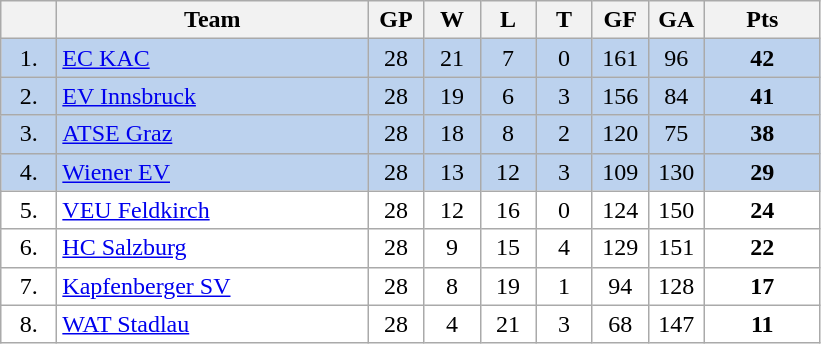<table class="wikitable">
<tr>
<th width="30"></th>
<th width="200">Team</th>
<th width="30">GP</th>
<th width="30">W</th>
<th width="30">L</th>
<th width="30">T</th>
<th width="30">GF</th>
<th width="30">GA</th>
<th width="70">Pts</th>
</tr>
<tr bgcolor="#BCD2EE" align="center">
<td>1.</td>
<td align="left"><a href='#'>EC KAC</a></td>
<td>28</td>
<td>21</td>
<td>7</td>
<td>0</td>
<td>161</td>
<td>96</td>
<td><strong>42</strong></td>
</tr>
<tr bgcolor="#BCD2EE" align="center">
<td>2.</td>
<td align="left"><a href='#'>EV Innsbruck</a></td>
<td>28</td>
<td>19</td>
<td>6</td>
<td>3</td>
<td>156</td>
<td>84</td>
<td><strong>41</strong></td>
</tr>
<tr bgcolor="#BCD2EE" align="center">
<td>3.</td>
<td align="left"><a href='#'>ATSE Graz</a></td>
<td>28</td>
<td>18</td>
<td>8</td>
<td>2</td>
<td>120</td>
<td>75</td>
<td><strong>38</strong></td>
</tr>
<tr bgcolor="#BCD2EE" align="center">
<td>4.</td>
<td align="left"><a href='#'>Wiener EV</a></td>
<td>28</td>
<td>13</td>
<td>12</td>
<td>3</td>
<td>109</td>
<td>130</td>
<td><strong>29</strong></td>
</tr>
<tr bgcolor="#FFFFFF" align="center">
<td>5.</td>
<td align="left"><a href='#'>VEU Feldkirch</a></td>
<td>28</td>
<td>12</td>
<td>16</td>
<td>0</td>
<td>124</td>
<td>150</td>
<td><strong>24</strong></td>
</tr>
<tr bgcolor="#FFFFFF" align="center">
<td>6.</td>
<td align="left"><a href='#'>HC Salzburg</a></td>
<td>28</td>
<td>9</td>
<td>15</td>
<td>4</td>
<td>129</td>
<td>151</td>
<td><strong>22</strong></td>
</tr>
<tr bgcolor="#FFFFFF" align="center">
<td>7.</td>
<td align="left"><a href='#'>Kapfenberger SV</a></td>
<td>28</td>
<td>8</td>
<td>19</td>
<td>1</td>
<td>94</td>
<td>128</td>
<td><strong>17</strong></td>
</tr>
<tr bgcolor="#FFFFFF" align="center">
<td>8.</td>
<td align="left"><a href='#'>WAT Stadlau</a></td>
<td>28</td>
<td>4</td>
<td>21</td>
<td>3</td>
<td>68</td>
<td>147</td>
<td><strong>11</strong></td>
</tr>
</table>
